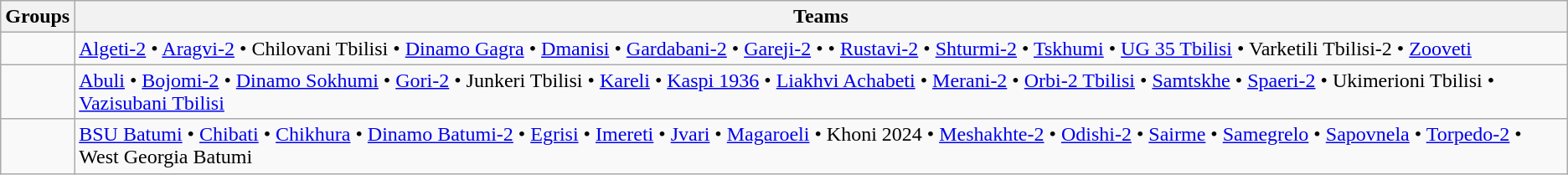<table class="wikitable">
<tr>
<th>Groups</th>
<th>Teams</th>
</tr>
<tr>
<td></td>
<td><a href='#'>Algeti-2</a> • <a href='#'>Aragvi-2</a> • Chilovani Tbilisi • <a href='#'>Dinamo Gagra</a>  • <a href='#'>Dmanisi</a> • <a href='#'>Gardabani-2</a> • <a href='#'>Gareji-2</a> •  • <a href='#'>Rustavi-2</a>  • <a href='#'>Shturmi-2</a>  • <a href='#'>Tskhumi</a> • <a href='#'>UG 35 Tbilisi</a> • Varketili Tbilisi-2 • <a href='#'>Zooveti</a></td>
</tr>
<tr>
<td></td>
<td><a href='#'>Abuli</a> • <a href='#'>Bojomi-2</a> • <a href='#'>Dinamo Sokhumi</a> • <a href='#'>Gori-2</a> • Junkeri Tbilisi • <a href='#'>Kareli</a> • <a href='#'>Kaspi 1936</a> • <a href='#'>Liakhvi Achabeti</a> • <a href='#'>Merani-2</a> • <a href='#'>Orbi-2 Tbilisi</a> • <a href='#'> Samtskhe</a> • <a href='#'>Spaeri-2</a> • Ukimerioni Tbilisi • <a href='#'>Vazisubani Tbilisi</a></td>
</tr>
<tr>
<td></td>
<td><a href='#'>BSU Batumi</a> • <a href='#'>Chibati</a> • <a href='#'>Chikhura</a> • <a href='#'>Dinamo Batumi-2</a> • <a href='#'>Egrisi</a> • <a href='#'>Imereti</a> • <a href='#'>Jvari</a> • <a href='#'>Magaroeli</a> • Khoni 2024 • <a href='#'>Meshakhte-2</a> • <a href='#'>Odishi-2</a> • <a href='#'>Sairme</a> • <a href='#'>Samegrelo</a> • <a href='#'>Sapovnela</a> • <a href='#'>Torpedo-2</a> • West Georgia Batumi</td>
</tr>
</table>
